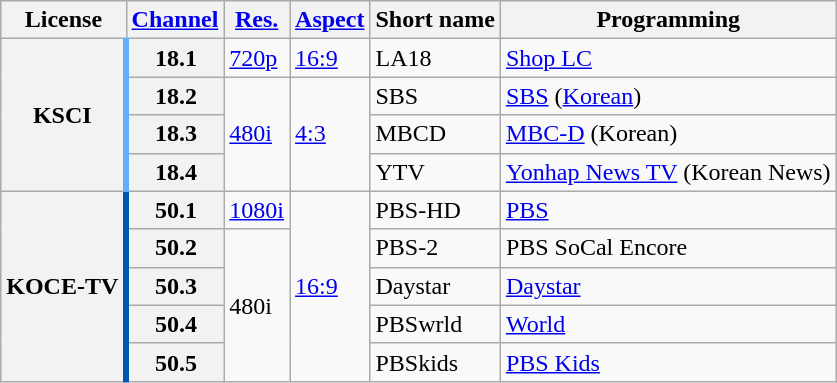<table class="wikitable">
<tr>
<th scope = "col">License</th>
<th scope = "col"><a href='#'>Channel</a></th>
<th scope = "col"><a href='#'>Res.</a></th>
<th scope = "col"><a href='#'>Aspect</a></th>
<th scope = "col">Short name</th>
<th scope = "col">Programming</th>
</tr>
<tr>
<th rowspan = "4" scope = "row" style="border-right: 4px solid #60B0FF;">KSCI</th>
<th scope = "row">18.1</th>
<td><a href='#'>720p</a></td>
<td><a href='#'>16:9</a></td>
<td>LA18</td>
<td><a href='#'>Shop LC</a></td>
</tr>
<tr>
<th scope = "row">18.2</th>
<td rowspan=3><a href='#'>480i</a></td>
<td rowspan=3><a href='#'>4:3</a></td>
<td>SBS</td>
<td><a href='#'>SBS</a> (<a href='#'>Korean</a>)</td>
</tr>
<tr>
<th scope = "row">18.3</th>
<td>MBCD</td>
<td><a href='#'>MBC-D</a> (Korean)</td>
</tr>
<tr>
<th scope = "row">18.4</th>
<td>YTV</td>
<td><a href='#'>Yonhap News TV</a> (Korean News)</td>
</tr>
<tr>
<th rowspan = "5" scope = "row" style="border-right: 4px solid #0057AF;">KOCE-TV</th>
<th scope = "row">50.1</th>
<td><a href='#'>1080i</a></td>
<td rowspan=5><a href='#'>16:9</a></td>
<td>PBS-HD</td>
<td><a href='#'>PBS</a></td>
</tr>
<tr>
<th scope = "row">50.2</th>
<td rowspan=4>480i</td>
<td>PBS-2</td>
<td>PBS SoCal Encore</td>
</tr>
<tr>
<th scope = "row">50.3</th>
<td>Daystar</td>
<td><a href='#'>Daystar</a></td>
</tr>
<tr>
<th scope = "row">50.4</th>
<td>PBSwrld</td>
<td><a href='#'>World</a></td>
</tr>
<tr>
<th scope = "row">50.5</th>
<td>PBSkids</td>
<td><a href='#'>PBS Kids</a></td>
</tr>
</table>
